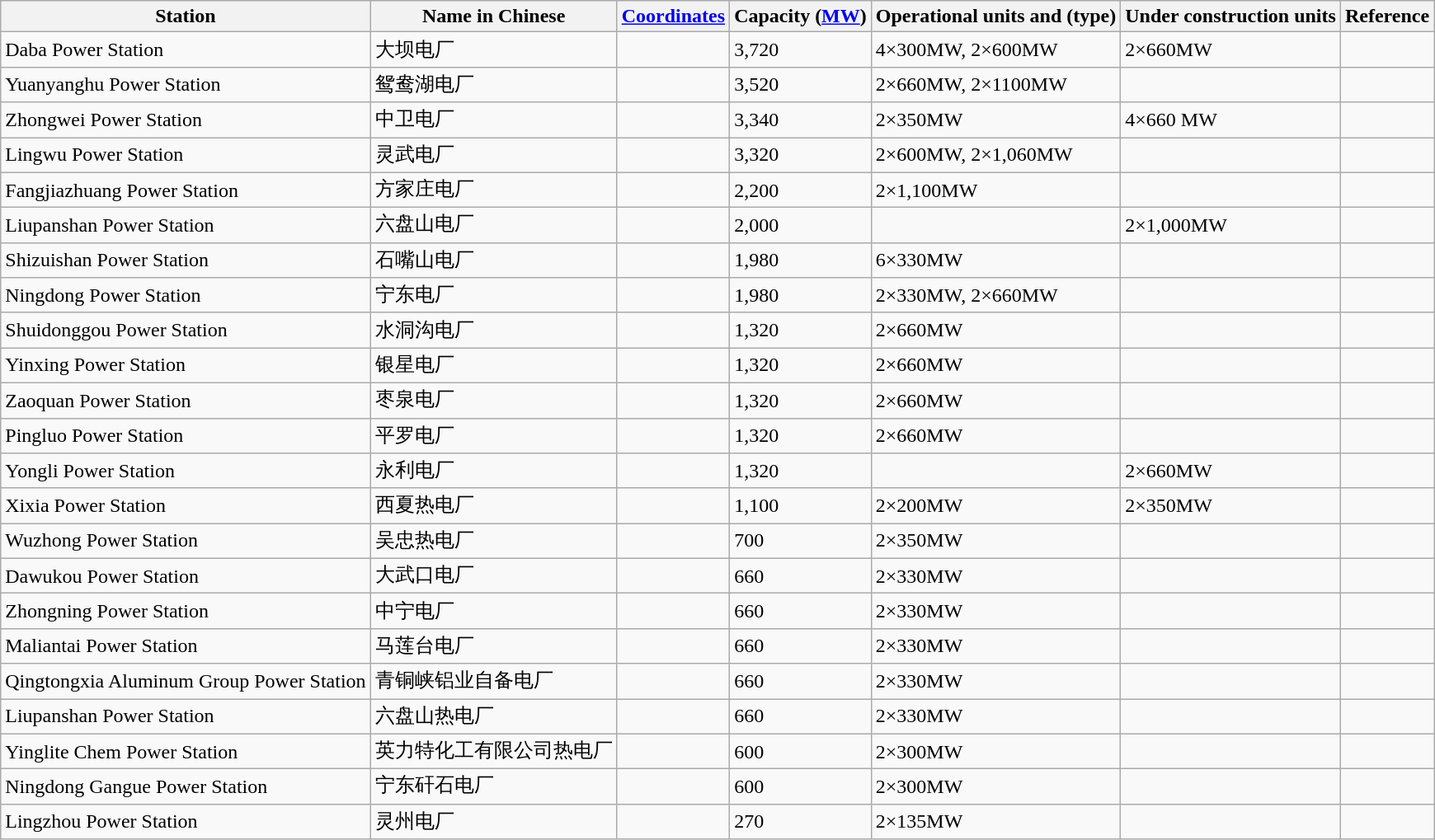<table class="wikitable sortable">
<tr>
<th>Station</th>
<th>Name in Chinese</th>
<th><a href='#'>Coordinates</a></th>
<th>Capacity (<a href='#'>MW</a>)</th>
<th>Operational units and (type)</th>
<th>Under construction units</th>
<th>Reference</th>
</tr>
<tr>
<td>Daba Power Station</td>
<td>大坝电厂</td>
<td></td>
<td>3,720</td>
<td>4×300MW, 2×600MW</td>
<td>2×660MW</td>
<td></td>
</tr>
<tr>
<td>Yuanyanghu Power Station</td>
<td>鸳鸯湖电厂</td>
<td></td>
<td>3,520</td>
<td>2×660MW, 2×1100MW</td>
<td></td>
<td></td>
</tr>
<tr>
<td>Zhongwei Power Station</td>
<td>中卫电厂</td>
<td></td>
<td>3,340</td>
<td>2×350MW</td>
<td>4×660 MW</td>
<td></td>
</tr>
<tr>
<td>Lingwu Power Station</td>
<td>灵武电厂</td>
<td></td>
<td>3,320</td>
<td>2×600MW, 2×1,060MW</td>
<td></td>
<td></td>
</tr>
<tr>
<td>Fangjiazhuang Power Station</td>
<td>方家庄电厂</td>
<td></td>
<td>2,200</td>
<td>2×1,100MW</td>
<td></td>
<td></td>
</tr>
<tr>
<td>Liupanshan Power Station</td>
<td>六盘山电厂</td>
<td></td>
<td>2,000</td>
<td></td>
<td>2×1,000MW</td>
<td></td>
</tr>
<tr>
<td>Shizuishan Power Station</td>
<td>石嘴山电厂</td>
<td></td>
<td>1,980</td>
<td>6×330MW</td>
<td></td>
<td></td>
</tr>
<tr>
<td>Ningdong Power Station</td>
<td>宁东电厂</td>
<td></td>
<td>1,980</td>
<td>2×330MW, 2×660MW</td>
<td></td>
<td></td>
</tr>
<tr>
<td>Shuidonggou Power Station</td>
<td>水洞沟电厂</td>
<td></td>
<td>1,320</td>
<td>2×660MW</td>
<td></td>
<td></td>
</tr>
<tr>
<td>Yinxing Power Station</td>
<td>银星电厂</td>
<td></td>
<td>1,320</td>
<td>2×660MW</td>
<td></td>
<td></td>
</tr>
<tr>
<td>Zaoquan Power Station</td>
<td>枣泉电厂</td>
<td></td>
<td>1,320</td>
<td>2×660MW</td>
<td></td>
<td></td>
</tr>
<tr>
<td>Pingluo Power Station</td>
<td>平罗电厂</td>
<td></td>
<td>1,320</td>
<td>2×660MW</td>
<td></td>
<td></td>
</tr>
<tr>
<td>Yongli Power Station</td>
<td>永利电厂</td>
<td></td>
<td>1,320</td>
<td></td>
<td>2×660MW</td>
<td></td>
</tr>
<tr>
<td>Xixia Power Station</td>
<td>西夏热电厂</td>
<td></td>
<td>1,100</td>
<td>2×200MW</td>
<td>2×350MW</td>
<td></td>
</tr>
<tr>
<td>Wuzhong Power Station</td>
<td>吴忠热电厂</td>
<td></td>
<td>700</td>
<td>2×350MW</td>
<td></td>
<td></td>
</tr>
<tr>
<td>Dawukou Power Station</td>
<td>大武口电厂</td>
<td></td>
<td>660</td>
<td>2×330MW</td>
<td></td>
<td></td>
</tr>
<tr>
<td>Zhongning Power Station</td>
<td>中宁电厂</td>
<td></td>
<td>660</td>
<td>2×330MW</td>
<td></td>
<td></td>
</tr>
<tr>
<td>Maliantai Power Station</td>
<td>马莲台电厂</td>
<td></td>
<td>660</td>
<td>2×330MW</td>
<td></td>
<td></td>
</tr>
<tr>
<td>Qingtongxia Aluminum Group Power Station</td>
<td>青铜峡铝业自备电厂</td>
<td></td>
<td>660</td>
<td>2×330MW</td>
<td></td>
<td></td>
</tr>
<tr>
<td>Liupanshan Power Station</td>
<td>六盘山热电厂</td>
<td></td>
<td>660</td>
<td>2×330MW</td>
<td></td>
<td></td>
</tr>
<tr>
<td>Yinglite Chem Power Station</td>
<td>英力特化工有限公司热电厂</td>
<td></td>
<td>600</td>
<td>2×300MW</td>
<td></td>
<td></td>
</tr>
<tr>
<td>Ningdong Gangue Power Station</td>
<td>宁东矸石电厂</td>
<td></td>
<td>600</td>
<td>2×300MW</td>
<td></td>
<td></td>
</tr>
<tr>
<td>Lingzhou Power Station</td>
<td>灵州电厂</td>
<td></td>
<td>270</td>
<td>2×135MW</td>
<td></td>
<td></td>
</tr>
</table>
